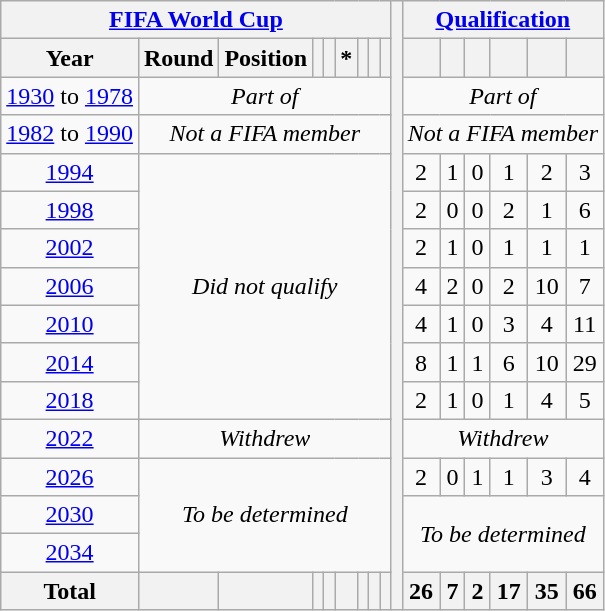<table class="wikitable" style="text-align: center;">
<tr>
<th colspan=9><a href='#'>FIFA World Cup</a></th>
<th rowspan=28></th>
<th colspan=6><a href='#'>Qualification</a></th>
</tr>
<tr>
<th>Year</th>
<th>Round</th>
<th>Position</th>
<th></th>
<th></th>
<th>*</th>
<th></th>
<th></th>
<th></th>
<th></th>
<th></th>
<th></th>
<th></th>
<th></th>
<th></th>
</tr>
<tr>
<td><a href='#'>1930</a> to <a href='#'>1978</a></td>
<td colspan=8><em>Part of </em></td>
<td colspan=6><em>Part of </em></td>
</tr>
<tr>
<td><a href='#'>1982</a> to <a href='#'>1990</a></td>
<td colspan=8><em>Not a FIFA member</em></td>
<td colspan=6><em>Not a FIFA member</em></td>
</tr>
<tr>
<td> <a href='#'>1994</a></td>
<td colspan=8 rowspan=7><em>Did not qualify</em></td>
<td>2</td>
<td>1</td>
<td>0</td>
<td>1</td>
<td>2</td>
<td>3</td>
</tr>
<tr>
<td> <a href='#'>1998</a></td>
<td>2</td>
<td>0</td>
<td>0</td>
<td>2</td>
<td>1</td>
<td>6</td>
</tr>
<tr>
<td>  <a href='#'>2002</a></td>
<td>2</td>
<td>1</td>
<td>0</td>
<td>1</td>
<td>1</td>
<td>1</td>
</tr>
<tr>
<td> <a href='#'>2006</a></td>
<td>4</td>
<td>2</td>
<td>0</td>
<td>2</td>
<td>10</td>
<td>7</td>
</tr>
<tr>
<td> <a href='#'>2010</a></td>
<td>4</td>
<td>1</td>
<td>0</td>
<td>3</td>
<td>4</td>
<td>11</td>
</tr>
<tr>
<td> <a href='#'>2014</a></td>
<td>8</td>
<td>1</td>
<td>1</td>
<td>6</td>
<td>10</td>
<td>29</td>
</tr>
<tr>
<td> <a href='#'>2018</a></td>
<td>2</td>
<td>1</td>
<td>0</td>
<td>1</td>
<td>4</td>
<td>5</td>
</tr>
<tr>
<td> <a href='#'>2022</a></td>
<td colspan=8><em>Withdrew</em></td>
<td colspan=6><em>Withdrew</em></td>
</tr>
<tr>
<td>   <a href='#'>2026</a></td>
<td colspan=8 rowspan=3><em>To be determined</em></td>
<td>2</td>
<td>0</td>
<td>1</td>
<td>1</td>
<td>3</td>
<td>4</td>
</tr>
<tr>
<td>   <a href='#'>2030</a></td>
<td colspan=6 rowspan=2><em>To be determined</em></td>
</tr>
<tr>
<td> <a href='#'>2034</a></td>
</tr>
<tr>
<th>Total</th>
<th></th>
<th></th>
<th></th>
<th></th>
<th></th>
<th></th>
<th></th>
<th></th>
<th>26</th>
<th>7</th>
<th>2</th>
<th>17</th>
<th>35</th>
<th>66</th>
</tr>
</table>
